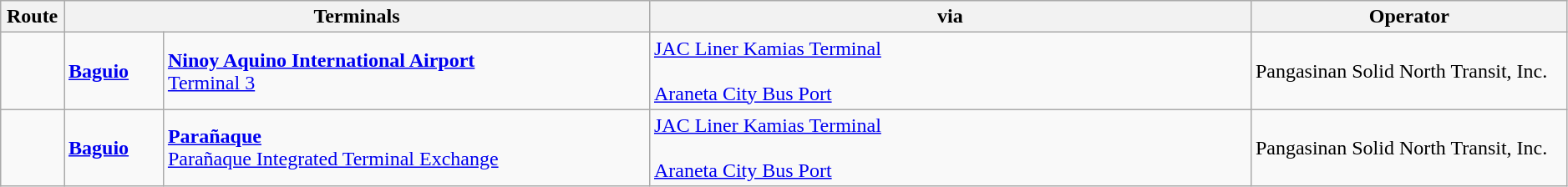<table class="wikitable" style="width:99%;">
<tr>
<th style="width:4%;">Route</th>
<th style="width:37%;" colspan="2">Terminals</th>
<th style="width:38%;">via</th>
<th style="width:20%;">Operator</th>
</tr>
<tr>
<td></td>
<td><strong><a href='#'>Baguio</a></strong></td>
<td><strong><a href='#'>Ninoy Aquino International Airport</a></strong><br><a href='#'>Terminal 3</a></td>
<td><a href='#'>JAC Liner Kamias Terminal</a><br><br><a href='#'>Araneta City Bus Port</a><br></td>
<td>Pangasinan Solid North Transit, Inc.</td>
</tr>
<tr>
<td></td>
<td><strong><a href='#'>Baguio</a></strong></td>
<td><strong><a href='#'>Parañaque</a></strong><br><a href='#'>Parañaque Integrated Terminal Exchange</a></td>
<td><a href='#'>JAC Liner Kamias Terminal</a><br><br><a href='#'>Araneta City Bus Port</a><br></td>
<td>Pangasinan Solid North Transit, Inc.</td>
</tr>
</table>
